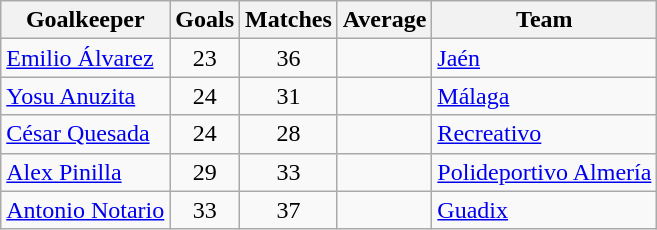<table class="wikitable sortable">
<tr>
<th>Goalkeeper</th>
<th>Goals</th>
<th>Matches</th>
<th>Average</th>
<th>Team</th>
</tr>
<tr>
<td> <a href='#'>Emilio Álvarez</a></td>
<td align=center>23</td>
<td align=center>36</td>
<td align=center></td>
<td><a href='#'>Jaén</a></td>
</tr>
<tr>
<td> <a href='#'>Yosu Anuzita</a></td>
<td align=center>24</td>
<td align=center>31</td>
<td align=center></td>
<td><a href='#'>Málaga</a></td>
</tr>
<tr>
<td> <a href='#'>César Quesada</a></td>
<td align=center>24</td>
<td align=center>28</td>
<td align=center></td>
<td><a href='#'>Recreativo</a></td>
</tr>
<tr>
<td> <a href='#'>Alex Pinilla</a></td>
<td align=center>29</td>
<td align=center>33</td>
<td align=center></td>
<td><a href='#'>Polideportivo Almería</a></td>
</tr>
<tr>
<td> <a href='#'>Antonio Notario</a></td>
<td align=center>33</td>
<td align=center>37</td>
<td align=center></td>
<td><a href='#'>Guadix</a></td>
</tr>
</table>
